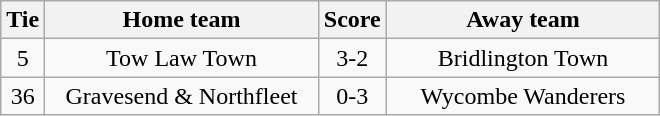<table class="wikitable" style="text-align:center;">
<tr>
<th width=20>Tie</th>
<th width=175>Home team</th>
<th width=20>Score</th>
<th width=175>Away team</th>
</tr>
<tr>
<td>5</td>
<td>Tow Law Town</td>
<td>3-2</td>
<td>Bridlington Town</td>
</tr>
<tr>
<td>36</td>
<td>Gravesend & Northfleet</td>
<td>0-3</td>
<td>Wycombe Wanderers</td>
</tr>
</table>
